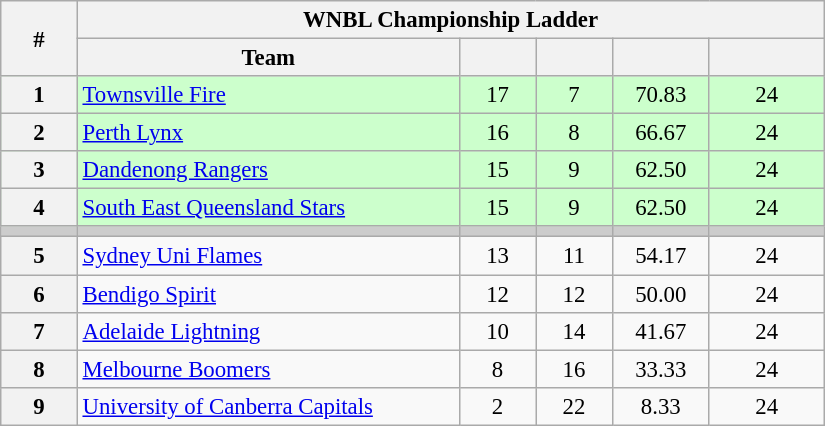<table class="wikitable" width="43.5%" style="font-size:95%; text-align:center">
<tr>
<th width="5%" rowspan=2>#</th>
<th colspan="6" align="center"><strong>WNBL Championship Ladder</strong></th>
</tr>
<tr>
<th width="25%">Team</th>
<th width="5%"></th>
<th width="5%"></th>
<th width="5%"></th>
<th width="7.5%"></th>
</tr>
<tr style="background-color:#CCFFCC">
<th>1</th>
<td style="text-align:left;"><a href='#'>Townsville Fire</a></td>
<td>17</td>
<td>7</td>
<td>70.83</td>
<td>24</td>
</tr>
<tr style="background-color:#CCFFCC">
<th>2</th>
<td style="text-align:left;"><a href='#'>Perth Lynx</a></td>
<td>16</td>
<td>8</td>
<td>66.67</td>
<td>24</td>
</tr>
<tr style="background-color:#CCFFCC">
<th>3</th>
<td style="text-align:left;"><a href='#'>Dandenong Rangers</a></td>
<td>15</td>
<td>9</td>
<td>62.50</td>
<td>24</td>
</tr>
<tr style="background-color:#CCFFCC">
<th>4</th>
<td style="text-align:left;"><a href='#'>South East Queensland Stars</a></td>
<td>15</td>
<td>9</td>
<td>62.50</td>
<td>24</td>
</tr>
<tr style="background-color:#cccccc;">
<td></td>
<td></td>
<td></td>
<td></td>
<td></td>
<td></td>
</tr>
<tr>
<th>5</th>
<td style="text-align:left;"><a href='#'>Sydney Uni Flames</a></td>
<td>13</td>
<td>11</td>
<td>54.17</td>
<td>24</td>
</tr>
<tr>
<th>6</th>
<td style="text-align:left;"><a href='#'>Bendigo Spirit</a></td>
<td>12</td>
<td>12</td>
<td>50.00</td>
<td>24</td>
</tr>
<tr>
<th>7</th>
<td style="text-align:left;"><a href='#'>Adelaide Lightning</a></td>
<td>10</td>
<td>14</td>
<td>41.67</td>
<td>24</td>
</tr>
<tr>
<th>8</th>
<td style="text-align:left;"><a href='#'>Melbourne Boomers</a></td>
<td>8</td>
<td>16</td>
<td>33.33</td>
<td>24</td>
</tr>
<tr>
<th>9</th>
<td style="text-align:left;"><a href='#'>University of Canberra Capitals</a></td>
<td>2</td>
<td>22</td>
<td>8.33</td>
<td>24</td>
</tr>
</table>
